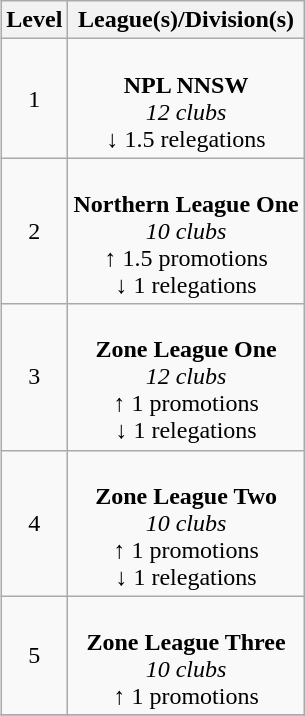<table class="wikitable" style="text-align: center; float:right">
<tr>
<th>Level</th>
<th>League(s)/Division(s)</th>
</tr>
<tr>
<td>1</td>
<td><br><strong>NPL NNSW</strong><br>
<em>12 clubs</em> <br> ↓ 1.5 relegations</td>
</tr>
<tr>
<td>2</td>
<td><br><strong>Northern League One</strong><br>
<em> 10 clubs</em> <br> ↑ 1.5 promotions <br>↓ 1 relegations</td>
</tr>
<tr>
<td>3</td>
<td><br><strong>Zone League One</strong><br>
<em>12 clubs</em> <br> ↑ 1 promotions <br>↓ 1 relegations</td>
</tr>
<tr>
<td>4</td>
<td><br><strong>Zone League Two</strong><br>
<em>10 clubs</em> <br> ↑ 1 promotions <br>↓ 1 relegations</td>
</tr>
<tr>
<td>5</td>
<td><br><strong>Zone League Three</strong><br>
<em>10 clubs</em> <br> ↑ 1 promotions <br></td>
</tr>
<tr>
</tr>
</table>
